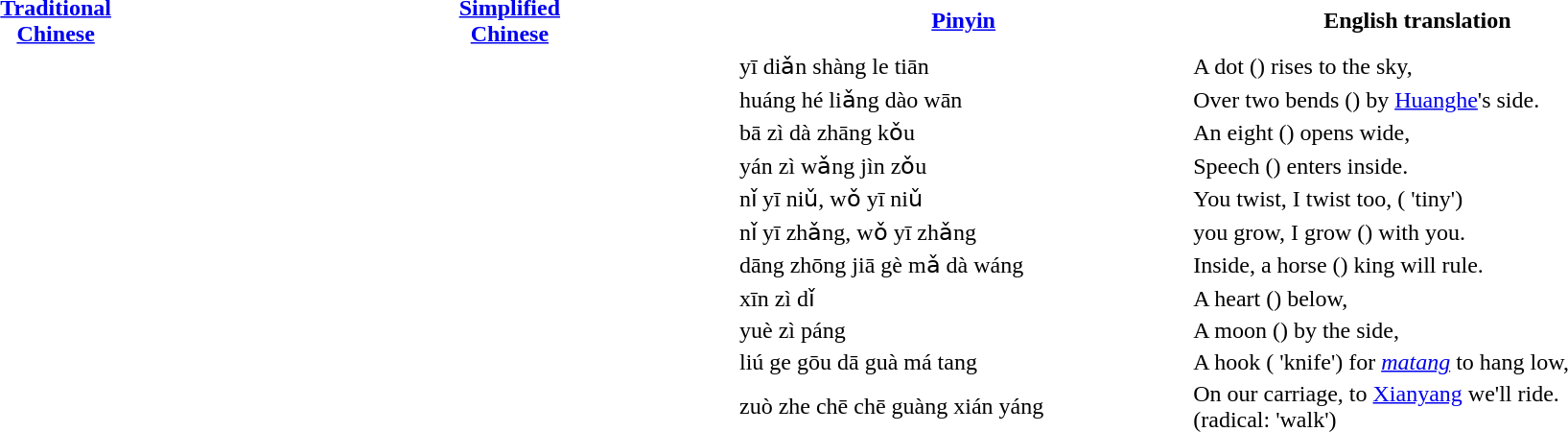<table>
<tr>
<th width=25%><a href='#'>Traditional<br>Chinese</a></th>
<th width=25%><a href='#'>Simplified<br>Chinese</a></th>
<th width=25%><a href='#'>Pinyin</a></th>
<th>English translation</th>
</tr>
<tr>
<td></td>
<td></td>
<td>yī diǎn shàng le tiān</td>
<td>A dot () rises to the sky,</td>
</tr>
<tr>
<td></td>
<td></td>
<td>huáng hé liǎng dào wān</td>
<td>Over two bends () by <a href='#'>Huanghe</a>'s side.</td>
</tr>
<tr>
<td></td>
<td></td>
<td>bā zì dà zhāng kǒu</td>
<td>An eight () opens wide,</td>
</tr>
<tr>
<td></td>
<td></td>
<td>yán zì wǎng jìn zǒu</td>
<td>Speech () enters inside.</td>
</tr>
<tr>
<td></td>
<td></td>
<td>nǐ yī niǔ, wǒ yī niǔ</td>
<td>You twist, I twist too, ( 'tiny')</td>
</tr>
<tr>
<td></td>
<td></td>
<td>nǐ yī zhǎng, wǒ yī zhǎng</td>
<td>you grow, I grow () with you.</td>
</tr>
<tr>
<td></td>
<td></td>
<td>dāng zhōng jiā gè mǎ dà wáng</td>
<td>Inside, a horse () king will rule.</td>
</tr>
<tr>
<td></td>
<td></td>
<td>xīn zì dǐ</td>
<td>A heart () below,</td>
</tr>
<tr>
<td></td>
<td></td>
<td>yuè zì páng</td>
<td>A moon () by the side,</td>
</tr>
<tr>
<td></td>
<td></td>
<td>liú ge gōu dā guà má tang</td>
<td>A hook ( 'knife') for <em><a href='#'>matang</a></em> to hang low,</td>
</tr>
<tr>
<td></td>
<td></td>
<td>zuò zhe chē chē guàng xián yáng</td>
<td>On our carriage, to <a href='#'>Xianyang</a> we'll ride. (radical:  'walk')</td>
</tr>
</table>
